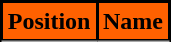<table class="wikitable sortable">
<tr>
<th style="background:#FF6100; color:#000; border:2px solid #000;" scope="col">Position</th>
<th style="background:#FF6100; color:#000; border:2px solid #000;" scope="col">Name</th>
</tr>
<tr>
</tr>
</table>
